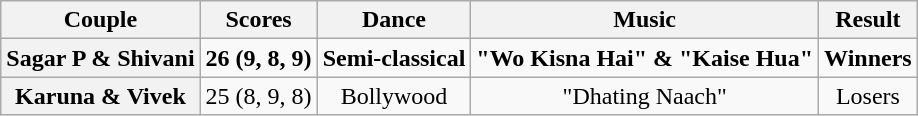<table class="wikitable plainrowheaders sortable" style="text-align:center;">
<tr>
<th class="sortable" scope="col" style="text-align:center">Couple</th>
<th>Scores</th>
<th class="unsortable" scope="col">Dance</th>
<th scope="col" class="unsortable">Music</th>
<th scope="col" class="unsortable">Result</th>
</tr>
<tr>
<th>Sagar P & Shivani</th>
<td><strong>26 (9, 8, 9)</strong></td>
<td><strong>Semi-classical</strong></td>
<td><strong>"Wo Kisna Hai" & "Kaise Hua"</strong></td>
<td><strong>Winners</strong></td>
</tr>
<tr>
<th>Karuna & Vivek</th>
<td>25 (8, 9, 8)</td>
<td>Bollywood</td>
<td>"Dhating Naach"</td>
<td>Losers</td>
</tr>
</table>
